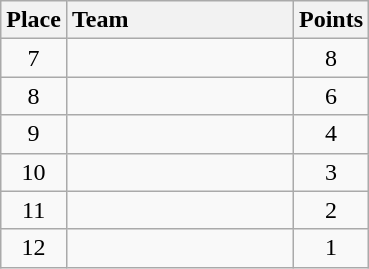<table class="wikitable" style="text-align:center; padding-bottom:0;">
<tr>
<th>Place</th>
<th style="width:9em; text-align:left;">Team</th>
<th>Points</th>
</tr>
<tr>
<td>7</td>
<td align=left></td>
<td>8</td>
</tr>
<tr>
<td>8</td>
<td align=left></td>
<td>6</td>
</tr>
<tr>
<td>9</td>
<td align=left></td>
<td>4</td>
</tr>
<tr>
<td>10</td>
<td align=left></td>
<td>3</td>
</tr>
<tr>
<td>11</td>
<td align=left></td>
<td>2</td>
</tr>
<tr>
<td>12</td>
<td align=left></td>
<td>1</td>
</tr>
</table>
